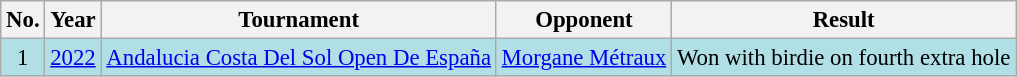<table class="wikitable" style="font-size:95%;">
<tr>
<th>No.</th>
<th>Year</th>
<th>Tournament</th>
<th>Opponent</th>
<th>Result</th>
</tr>
<tr style="background:#B0E0E6;">
<td align=center>1</td>
<td><a href='#'>2022</a></td>
<td><a href='#'>Andalucia Costa Del Sol Open De España</a></td>
<td> <a href='#'>Morgane Métraux</a></td>
<td>Won with birdie on fourth extra hole</td>
</tr>
</table>
